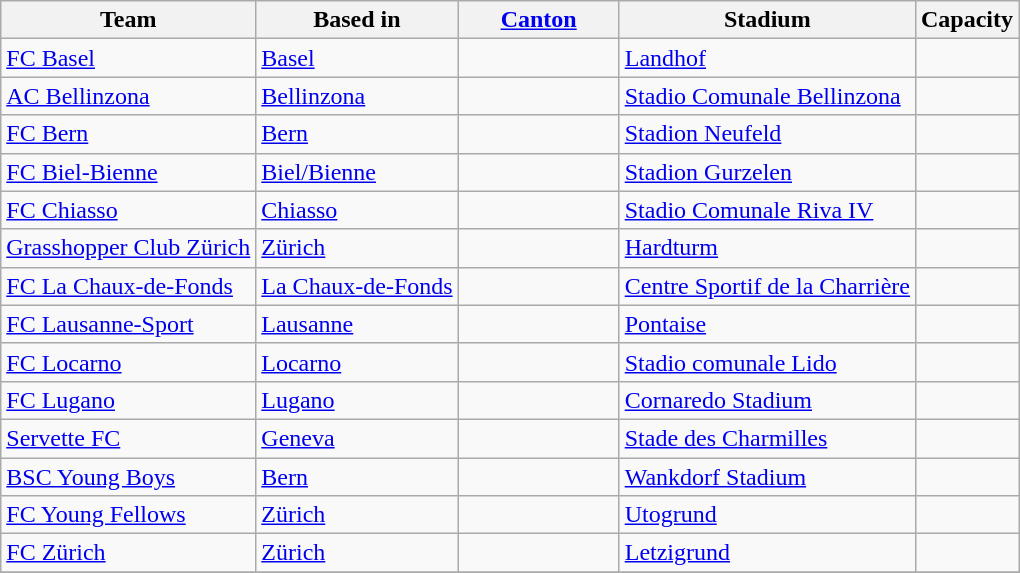<table class="wikitable sortable" style="text-align: left;">
<tr>
<th>Team</th>
<th>Based in</th>
<th width="100"><a href='#'>Canton</a></th>
<th>Stadium</th>
<th>Capacity</th>
</tr>
<tr>
<td><a href='#'>FC Basel</a></td>
<td><a href='#'>Basel</a></td>
<td></td>
<td><a href='#'>Landhof</a></td>
<td></td>
</tr>
<tr>
<td><a href='#'>AC Bellinzona</a></td>
<td><a href='#'>Bellinzona</a></td>
<td></td>
<td><a href='#'>Stadio Comunale Bellinzona</a></td>
<td></td>
</tr>
<tr>
<td><a href='#'>FC Bern</a></td>
<td><a href='#'>Bern</a></td>
<td></td>
<td><a href='#'>Stadion Neufeld</a></td>
<td></td>
</tr>
<tr>
<td><a href='#'>FC Biel-Bienne</a></td>
<td><a href='#'>Biel/Bienne</a></td>
<td></td>
<td><a href='#'>Stadion Gurzelen</a></td>
<td></td>
</tr>
<tr>
<td><a href='#'>FC Chiasso</a></td>
<td><a href='#'>Chiasso</a></td>
<td></td>
<td><a href='#'>Stadio Comunale Riva IV</a></td>
<td></td>
</tr>
<tr>
<td><a href='#'>Grasshopper Club Zürich</a></td>
<td><a href='#'>Zürich</a></td>
<td></td>
<td><a href='#'>Hardturm</a></td>
<td></td>
</tr>
<tr>
<td><a href='#'>FC La Chaux-de-Fonds</a></td>
<td><a href='#'>La Chaux-de-Fonds</a></td>
<td></td>
<td><a href='#'>Centre Sportif de la Charrière</a></td>
<td></td>
</tr>
<tr>
<td><a href='#'>FC Lausanne-Sport</a></td>
<td><a href='#'>Lausanne</a></td>
<td></td>
<td><a href='#'>Pontaise</a></td>
<td></td>
</tr>
<tr>
<td><a href='#'>FC Locarno</a></td>
<td><a href='#'>Locarno</a></td>
<td></td>
<td><a href='#'>Stadio comunale Lido</a></td>
<td></td>
</tr>
<tr>
<td><a href='#'>FC Lugano</a></td>
<td><a href='#'>Lugano</a></td>
<td></td>
<td><a href='#'>Cornaredo Stadium</a></td>
<td></td>
</tr>
<tr>
<td><a href='#'>Servette FC</a></td>
<td><a href='#'>Geneva</a></td>
<td></td>
<td><a href='#'>Stade des Charmilles</a></td>
<td></td>
</tr>
<tr>
<td><a href='#'>BSC Young Boys</a></td>
<td><a href='#'>Bern</a></td>
<td></td>
<td><a href='#'>Wankdorf Stadium</a></td>
<td></td>
</tr>
<tr>
<td><a href='#'>FC Young Fellows</a></td>
<td><a href='#'>Zürich</a></td>
<td></td>
<td><a href='#'>Utogrund</a></td>
<td></td>
</tr>
<tr>
<td><a href='#'>FC Zürich</a></td>
<td><a href='#'>Zürich</a></td>
<td></td>
<td><a href='#'>Letzigrund</a></td>
<td></td>
</tr>
<tr>
</tr>
</table>
